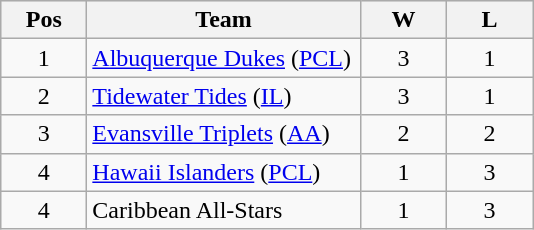<table class="wikitable gauche" style="text-align:center">
<tr bgcolor="e5e5e5">
<th width="50">Pos</th>
<th width="175">Team</th>
<th width="50">W</th>
<th width="50">L</th>
</tr>
<tr>
<td>1</td>
<td align=left><a href='#'>Albuquerque Dukes</a> (<a href='#'>PCL</a>)</td>
<td>3</td>
<td>1</td>
</tr>
<tr>
<td>2</td>
<td align=left><a href='#'>Tidewater Tides</a> (<a href='#'>IL</a>)</td>
<td>3</td>
<td>1</td>
</tr>
<tr>
<td>3</td>
<td align=left><a href='#'>Evansville Triplets</a> (<a href='#'>AA</a>)</td>
<td>2</td>
<td>2</td>
</tr>
<tr>
<td>4</td>
<td align=left><a href='#'>Hawaii Islanders</a> (<a href='#'>PCL</a>)</td>
<td>1</td>
<td>3</td>
</tr>
<tr>
<td>4</td>
<td align=left>Caribbean All-Stars</td>
<td>1</td>
<td>3</td>
</tr>
</table>
